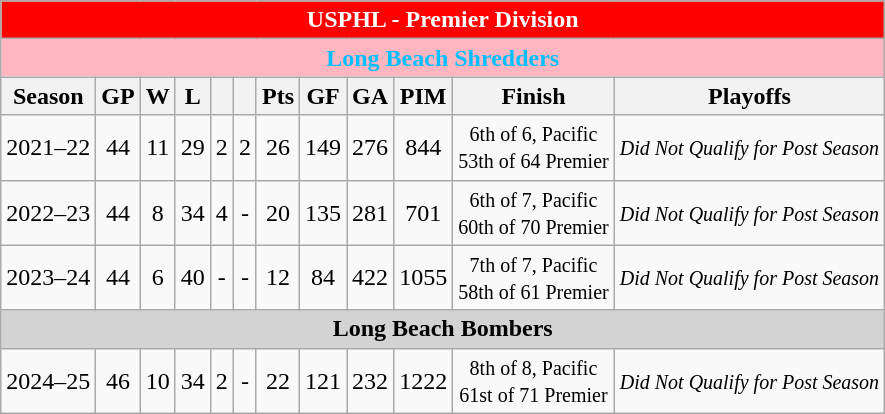<table class="wikitable" style="text-align:center">
<tr align="center"  bgcolor="Red"  style="color:white">
<td colspan=12><strong>USPHL  - Premier Division</strong></td>
</tr>
<tr align="center"  bgcolor="lightpink"  style="color:deepskyblue">
<td colspan=12><strong>Long Beach Shredders</strong></td>
</tr>
<tr>
<th>Season</th>
<th>GP</th>
<th>W</th>
<th>L</th>
<th></th>
<th></th>
<th>Pts</th>
<th>GF</th>
<th>GA</th>
<th>PIM</th>
<th>Finish</th>
<th>Playoffs</th>
</tr>
<tr>
<td>2021–22</td>
<td>44</td>
<td>11</td>
<td>29</td>
<td>2</td>
<td>2</td>
<td>26</td>
<td>149</td>
<td>276</td>
<td>844</td>
<td><small>6th of 6, Pacific<br>53th of 64 Premier</small></td>
<td><small><em>Did Not Qualify for Post Season</em></small></td>
</tr>
<tr>
<td>2022–23</td>
<td>44</td>
<td>8</td>
<td>34</td>
<td>4</td>
<td>-</td>
<td>20</td>
<td>135</td>
<td>281</td>
<td>701</td>
<td><small>6th of 7, Pacific<br>60th of 70 Premier</small></td>
<td><small><em>Did Not Qualify for Post Season</em></small></td>
</tr>
<tr>
<td>2023–24</td>
<td>44</td>
<td>6</td>
<td>40</td>
<td>-</td>
<td>-</td>
<td>12</td>
<td>84</td>
<td>422</td>
<td>1055</td>
<td><small>7th of 7, Pacific<br>58th of 61 Premier</small></td>
<td><small><em>Did Not Qualify for Post Season</em></small></td>
</tr>
<tr align="center"  bgcolor="lightgrey"  style="color:black">
<td colspan=12><strong>Long Beach Bombers</strong></td>
</tr>
<tr>
<td>2024–25</td>
<td>46</td>
<td>10</td>
<td>34</td>
<td>2</td>
<td>-</td>
<td>22</td>
<td>121</td>
<td>232</td>
<td>1222</td>
<td><small>8th of 8, Pacific<br>61st of 71 Premier</small></td>
<td><small><em>Did Not Qualify for Post Season</em></small></td>
</tr>
</table>
